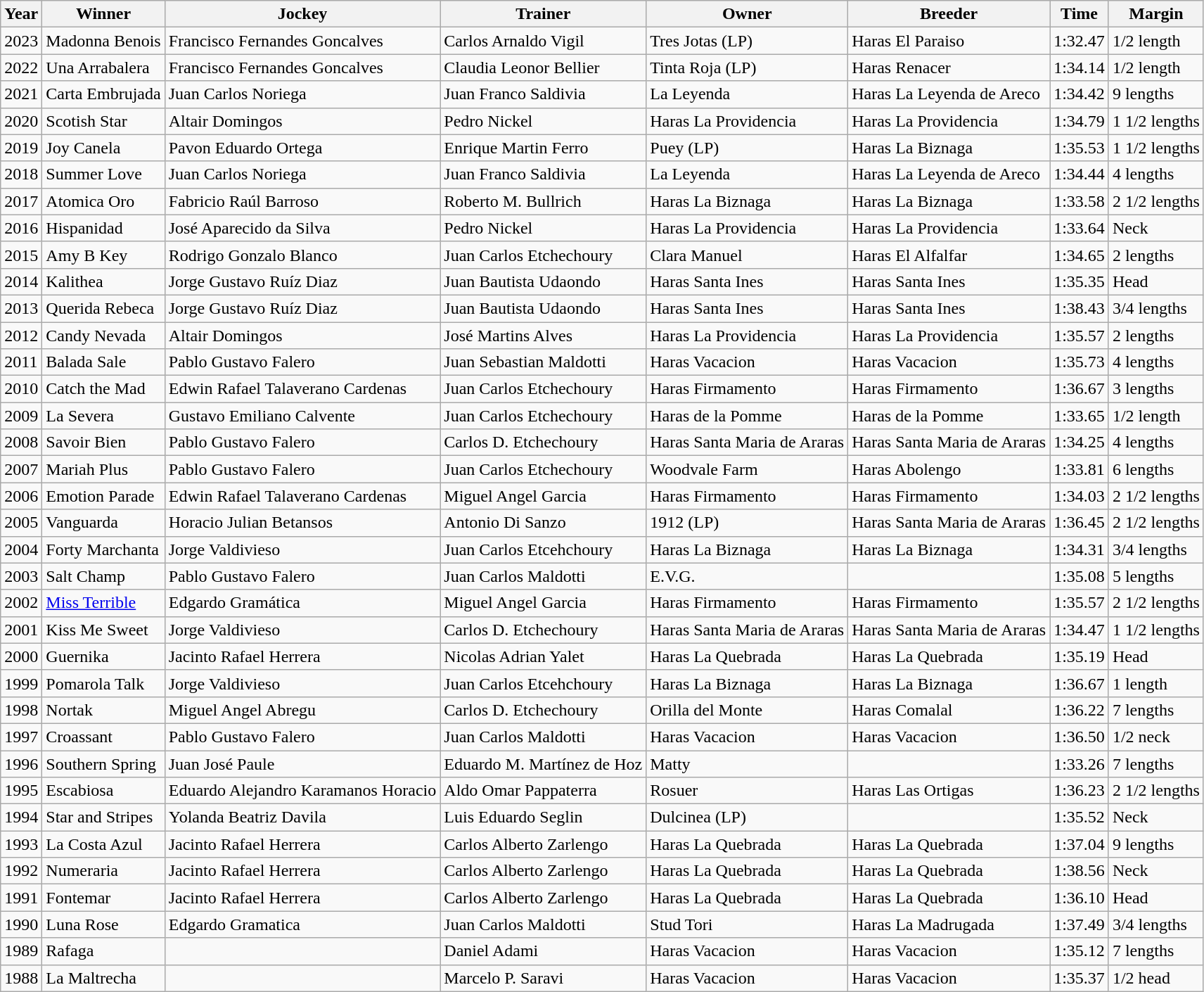<table class="wikitable sortable">
<tr>
<th>Year</th>
<th>Winner</th>
<th>Jockey</th>
<th>Trainer</th>
<th>Owner</th>
<th>Breeder</th>
<th>Time</th>
<th>Margin</th>
</tr>
<tr>
<td>2023</td>
<td>Madonna Benois</td>
<td>Francisco Fernandes Goncalves</td>
<td>Carlos Arnaldo Vigil</td>
<td>Tres Jotas (LP)</td>
<td>Haras El Paraiso</td>
<td>1:32.47</td>
<td>1/2 length</td>
</tr>
<tr>
<td>2022</td>
<td>Una Arrabalera</td>
<td>Francisco Fernandes Goncalves</td>
<td>Claudia Leonor Bellier</td>
<td>Tinta Roja (LP)</td>
<td>Haras Renacer</td>
<td>1:34.14</td>
<td>1/2 length</td>
</tr>
<tr>
<td>2021</td>
<td>Carta Embrujada</td>
<td>Juan Carlos Noriega</td>
<td>Juan Franco Saldivia</td>
<td>La Leyenda</td>
<td>Haras La Leyenda de Areco</td>
<td>1:34.42</td>
<td>9 lengths</td>
</tr>
<tr>
<td>2020</td>
<td>Scotish Star</td>
<td>Altair Domingos</td>
<td>Pedro Nickel</td>
<td>Haras La Providencia</td>
<td>Haras La Providencia</td>
<td>1:34.79</td>
<td>1 1/2 lengths</td>
</tr>
<tr>
<td>2019</td>
<td>Joy Canela</td>
<td>Pavon Eduardo Ortega</td>
<td>Enrique Martin Ferro</td>
<td>Puey (LP)</td>
<td>Haras La Biznaga</td>
<td>1:35.53</td>
<td>1 1/2 lengths</td>
</tr>
<tr>
<td>2018</td>
<td>Summer Love</td>
<td>Juan Carlos Noriega</td>
<td>Juan Franco Saldivia</td>
<td>La Leyenda</td>
<td>Haras La Leyenda de Areco</td>
<td>1:34.44</td>
<td>4 lengths</td>
</tr>
<tr>
<td>2017</td>
<td>Atomica Oro</td>
<td>Fabricio Raúl Barroso</td>
<td>Roberto M. Bullrich</td>
<td>Haras La Biznaga</td>
<td>Haras La Biznaga</td>
<td>1:33.58</td>
<td>2 1/2 lengths</td>
</tr>
<tr>
<td>2016</td>
<td>Hispanidad</td>
<td>José Aparecido da Silva</td>
<td>Pedro Nickel</td>
<td>Haras La Providencia</td>
<td>Haras La Providencia</td>
<td>1:33.64</td>
<td>Neck</td>
</tr>
<tr>
<td>2015</td>
<td>Amy B Key</td>
<td>Rodrigo Gonzalo Blanco</td>
<td>Juan Carlos Etchechoury</td>
<td>Clara Manuel</td>
<td>Haras El Alfalfar</td>
<td>1:34.65</td>
<td>2 lengths</td>
</tr>
<tr>
<td>2014</td>
<td>Kalithea</td>
<td>Jorge Gustavo Ruíz Diaz</td>
<td>Juan Bautista Udaondo</td>
<td>Haras Santa Ines</td>
<td>Haras Santa Ines</td>
<td>1:35.35</td>
<td>Head</td>
</tr>
<tr>
<td>2013</td>
<td>Querida Rebeca</td>
<td>Jorge Gustavo Ruíz Diaz</td>
<td>Juan Bautista Udaondo</td>
<td>Haras Santa Ines</td>
<td>Haras Santa Ines</td>
<td>1:38.43</td>
<td>3/4 lengths</td>
</tr>
<tr>
<td>2012</td>
<td>Candy Nevada</td>
<td>Altair Domingos</td>
<td>José Martins Alves</td>
<td>Haras La Providencia</td>
<td>Haras La Providencia</td>
<td>1:35.57</td>
<td>2 lengths</td>
</tr>
<tr>
<td>2011</td>
<td>Balada Sale</td>
<td>Pablo Gustavo Falero</td>
<td>Juan Sebastian Maldotti</td>
<td>Haras Vacacion</td>
<td>Haras Vacacion</td>
<td>1:35.73</td>
<td>4 lengths</td>
</tr>
<tr>
<td>2010</td>
<td>Catch the Mad</td>
<td>Edwin Rafael Talaverano Cardenas</td>
<td>Juan Carlos Etchechoury</td>
<td>Haras Firmamento</td>
<td>Haras Firmamento</td>
<td>1:36.67</td>
<td>3 lengths</td>
</tr>
<tr>
<td>2009</td>
<td>La Severa</td>
<td>Gustavo Emiliano Calvente</td>
<td>Juan Carlos Etchechoury</td>
<td>Haras de la Pomme</td>
<td>Haras de la Pomme</td>
<td>1:33.65</td>
<td>1/2 length</td>
</tr>
<tr>
<td>2008</td>
<td>Savoir Bien</td>
<td>Pablo Gustavo Falero</td>
<td>Carlos D. Etchechoury</td>
<td>Haras Santa Maria de Araras</td>
<td>Haras Santa Maria de Araras</td>
<td>1:34.25</td>
<td>4 lengths</td>
</tr>
<tr>
<td>2007</td>
<td>Mariah Plus</td>
<td>Pablo Gustavo Falero</td>
<td>Juan Carlos Etchechoury</td>
<td>Woodvale Farm</td>
<td>Haras Abolengo</td>
<td>1:33.81</td>
<td>6 lengths</td>
</tr>
<tr>
<td>2006</td>
<td>Emotion Parade</td>
<td>Edwin Rafael Talaverano Cardenas</td>
<td>Miguel Angel Garcia</td>
<td>Haras Firmamento</td>
<td>Haras Firmamento</td>
<td>1:34.03</td>
<td>2 1/2 lengths</td>
</tr>
<tr>
<td>2005</td>
<td>Vanguarda</td>
<td>Horacio Julian Betansos</td>
<td>Antonio Di Sanzo</td>
<td>1912 (LP)</td>
<td>Haras Santa Maria de Araras</td>
<td>1:36.45</td>
<td>2 1/2 lengths</td>
</tr>
<tr>
<td>2004</td>
<td>Forty Marchanta</td>
<td>Jorge Valdivieso</td>
<td>Juan Carlos Etcehchoury</td>
<td>Haras La Biznaga</td>
<td>Haras La Biznaga</td>
<td>1:34.31</td>
<td>3/4 lengths</td>
</tr>
<tr>
<td>2003</td>
<td>Salt Champ</td>
<td>Pablo Gustavo Falero</td>
<td>Juan Carlos Maldotti</td>
<td>E.V.G.</td>
<td></td>
<td>1:35.08</td>
<td>5 lengths</td>
</tr>
<tr>
<td>2002</td>
<td><a href='#'>Miss Terrible</a></td>
<td>Edgardo Gramática</td>
<td>Miguel Angel Garcia</td>
<td>Haras Firmamento</td>
<td>Haras Firmamento</td>
<td>1:35.57</td>
<td>2 1/2 lengths</td>
</tr>
<tr>
<td>2001</td>
<td>Kiss Me Sweet</td>
<td>Jorge Valdivieso</td>
<td>Carlos D. Etchechoury</td>
<td>Haras Santa Maria de Araras</td>
<td>Haras Santa Maria de Araras</td>
<td>1:34.47</td>
<td>1 1/2 lengths</td>
</tr>
<tr>
<td>2000</td>
<td>Guernika</td>
<td>Jacinto Rafael Herrera</td>
<td>Nicolas Adrian Yalet</td>
<td>Haras La Quebrada</td>
<td>Haras La Quebrada</td>
<td>1:35.19</td>
<td>Head</td>
</tr>
<tr>
<td>1999</td>
<td>Pomarola Talk</td>
<td>Jorge Valdivieso</td>
<td>Juan Carlos Etcehchoury</td>
<td>Haras La Biznaga</td>
<td>Haras La Biznaga</td>
<td>1:36.67</td>
<td>1 length</td>
</tr>
<tr>
<td>1998</td>
<td>Nortak</td>
<td>Miguel Angel Abregu</td>
<td>Carlos D. Etchechoury</td>
<td>Orilla del Monte</td>
<td>Haras Comalal</td>
<td>1:36.22</td>
<td>7 lengths</td>
</tr>
<tr>
<td>1997</td>
<td>Croassant</td>
<td>Pablo Gustavo Falero</td>
<td>Juan Carlos Maldotti</td>
<td>Haras Vacacion</td>
<td>Haras Vacacion</td>
<td>1:36.50</td>
<td>1/2 neck</td>
</tr>
<tr>
<td>1996</td>
<td>Southern Spring</td>
<td>Juan José Paule</td>
<td>Eduardo M. Martínez de Hoz</td>
<td>Matty</td>
<td></td>
<td>1:33.26</td>
<td>7 lengths</td>
</tr>
<tr>
<td>1995</td>
<td>Escabiosa</td>
<td>Eduardo Alejandro Karamanos Horacio</td>
<td>Aldo Omar Pappaterra</td>
<td>Rosuer</td>
<td>Haras Las Ortigas</td>
<td>1:36.23</td>
<td>2 1/2 lengths</td>
</tr>
<tr>
<td>1994</td>
<td>Star and Stripes</td>
<td>Yolanda Beatriz Davila</td>
<td>Luis Eduardo Seglin</td>
<td>Dulcinea (LP)</td>
<td></td>
<td>1:35.52</td>
<td>Neck</td>
</tr>
<tr>
<td>1993</td>
<td>La Costa Azul</td>
<td>Jacinto Rafael Herrera</td>
<td>Carlos Alberto Zarlengo</td>
<td>Haras La Quebrada</td>
<td>Haras La Quebrada</td>
<td>1:37.04</td>
<td>9 lengths</td>
</tr>
<tr>
<td>1992</td>
<td>Numeraria</td>
<td>Jacinto Rafael Herrera</td>
<td>Carlos Alberto Zarlengo</td>
<td>Haras La Quebrada</td>
<td>Haras La Quebrada</td>
<td>1:38.56</td>
<td>Neck</td>
</tr>
<tr>
<td>1991</td>
<td>Fontemar</td>
<td>Jacinto Rafael Herrera</td>
<td>Carlos Alberto Zarlengo</td>
<td>Haras La Quebrada</td>
<td>Haras La Quebrada</td>
<td>1:36.10</td>
<td>Head</td>
</tr>
<tr>
<td>1990</td>
<td>Luna Rose</td>
<td>Edgardo Gramatica</td>
<td>Juan Carlos Maldotti</td>
<td>Stud Tori</td>
<td>Haras La Madrugada</td>
<td>1:37.49</td>
<td>3/4 lengths</td>
</tr>
<tr>
<td>1989</td>
<td>Rafaga</td>
<td></td>
<td>Daniel Adami</td>
<td>Haras Vacacion</td>
<td>Haras Vacacion</td>
<td>1:35.12</td>
<td>7 lengths</td>
</tr>
<tr>
<td>1988</td>
<td>La Maltrecha</td>
<td></td>
<td>Marcelo P. Saravi</td>
<td>Haras Vacacion</td>
<td>Haras Vacacion</td>
<td>1:35.37</td>
<td>1/2 head</td>
</tr>
</table>
